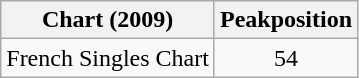<table class="wikitable">
<tr>
<th>Chart (2009)</th>
<th>Peakposition</th>
</tr>
<tr>
<td>French Singles Chart</td>
<td align="center">54</td>
</tr>
</table>
